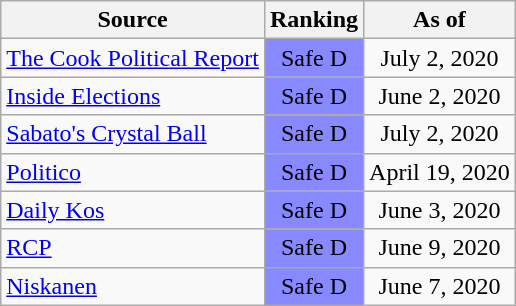<table class="wikitable" style="text-align:center">
<tr>
<th>Source</th>
<th>Ranking</th>
<th>As of</th>
</tr>
<tr>
<td align=left><a href='#'>The Cook Political Report</a></td>
<td style="background:#88f" data-sort-value=-4>Safe D</td>
<td>July 2, 2020</td>
</tr>
<tr>
<td align=left><a href='#'>Inside Elections</a></td>
<td style="background:#88f" data-sort-value=-4>Safe D</td>
<td>June 2, 2020</td>
</tr>
<tr>
<td align=left><a href='#'>Sabato's Crystal Ball</a></td>
<td style="background:#88f" data-sort-value=-4>Safe D</td>
<td>July 2, 2020</td>
</tr>
<tr>
<td align="left"><a href='#'>Politico</a></td>
<td style="background:#88f" data-sort-value=-4>Safe D</td>
<td>April 19, 2020</td>
</tr>
<tr>
<td align="left"><a href='#'>Daily Kos</a></td>
<td style="background:#88f" data-sort-value=-4>Safe D</td>
<td>June 3, 2020</td>
</tr>
<tr>
<td align="left"><a href='#'>RCP</a></td>
<td style="background:#88f" data-sort-value=-4>Safe D</td>
<td>June 9, 2020</td>
</tr>
<tr>
<td align="left"><a href='#'>Niskanen</a></td>
<td style="background:#88f" data-sort-value=-4>Safe D</td>
<td>June 7, 2020</td>
</tr>
</table>
